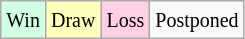<table class="wikitable">
<tr>
<td style="background-color: #d0ffe3;"><small>Win</small></td>
<td style="background-color: #FFFFBB;"><small>Draw</small></td>
<td style="background-color: #ffd0e3;"><small>Loss</small></td>
<td style="background-color: ##BBBBBB;"><small>Postponed</small></td>
</tr>
</table>
